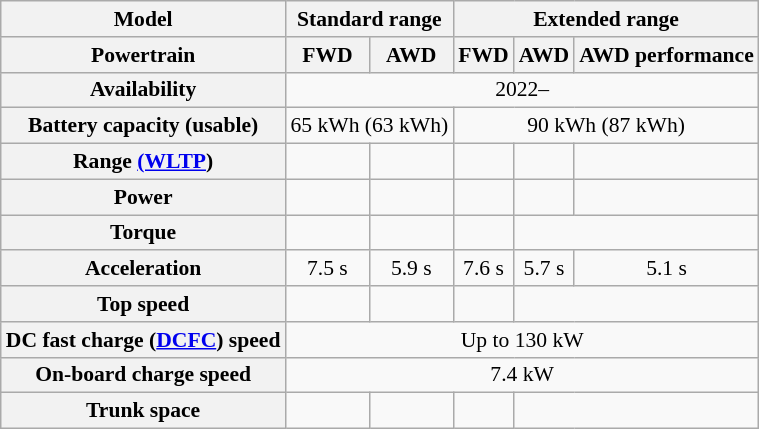<table class="wikitable" style="text-align:center; font-size:90%;">
<tr>
<th>Model</th>
<th colspan="2">Standard range</th>
<th colspan="7">Extended range</th>
</tr>
<tr>
<th>Powertrain</th>
<th>FWD</th>
<th>AWD</th>
<th>FWD</th>
<th>AWD</th>
<th>AWD performance</th>
</tr>
<tr>
<th>Availability</th>
<td colspan="5">2022–</td>
</tr>
<tr>
<th>Battery capacity (usable)</th>
<td colspan="2">65 kWh (63 kWh)</td>
<td colspan="7">90 kWh (87 kWh)</td>
</tr>
<tr>
<th>Range <a href='#'>(WLTP</a>)</th>
<td></td>
<td></td>
<td></td>
<td></td>
<td></td>
</tr>
<tr>
<th>Power</th>
<td></td>
<td></td>
<td></td>
<td></td>
<td></td>
</tr>
<tr>
<th>Torque</th>
<td></td>
<td></td>
<td></td>
<td colspan="2"></td>
</tr>
<tr>
<th>Acceleration<br></th>
<td>7.5 s</td>
<td>5.9 s</td>
<td>7.6 s</td>
<td>5.7 s</td>
<td>5.1 s</td>
</tr>
<tr>
<th>Top speed</th>
<td></td>
<td></td>
<td></td>
<td colspan="2"></td>
</tr>
<tr>
<th>DC fast charge (<a href='#'>DCFC</a>) speed</th>
<td colspan="5" style="text-align:center;">Up to 130 kW</td>
</tr>
<tr>
<th>On-board charge speed</th>
<td colspan="5" style="text-align:center;">7.4 kW</td>
</tr>
<tr>
<th>Trunk space</th>
<td></td>
<td></td>
<td></td>
<td colspan="2"></td>
</tr>
</table>
